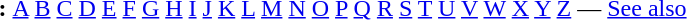<table id="toc" border="0">
<tr>
<th>:</th>
<td><a href='#'>A</a> <a href='#'>B</a> <a href='#'>C</a> <a href='#'>D</a> <a href='#'>E</a> <a href='#'>F</a> <a href='#'>G</a> <a href='#'>H</a> <a href='#'>I</a> <a href='#'>J</a> <a href='#'>K</a> <a href='#'>L</a> <a href='#'>M</a> <a href='#'>N</a> <a href='#'>O</a> <a href='#'>P</a> <a href='#'>Q</a> <a href='#'>R</a> <a href='#'>S</a> <a href='#'>T</a> <a href='#'>U</a> <a href='#'>V</a> <a href='#'>W</a> <a href='#'>X</a> <a href='#'>Y</a>  <a href='#'>Z</a> — <a href='#'>See also</a></td>
</tr>
</table>
